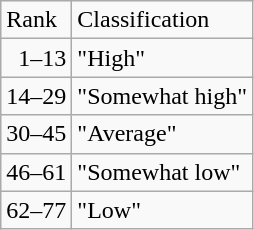<table class="wikitable" ---valign="top">
<tr>
<td>Rank</td>
<td>Classification</td>
</tr>
<tr>
<td>  1–13</td>
<td>"High"</td>
</tr>
<tr>
<td>14–29</td>
<td>"Somewhat high"</td>
</tr>
<tr>
<td>30–45</td>
<td>"Average"</td>
</tr>
<tr>
<td>46–61</td>
<td>"Somewhat low"</td>
</tr>
<tr>
<td>62–77</td>
<td>"Low"</td>
</tr>
</table>
